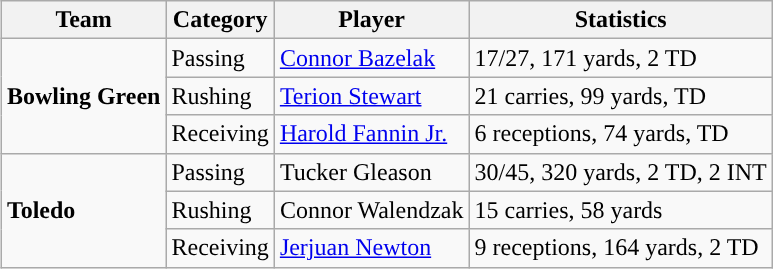<table class="wikitable" style="float: right;">
<tr>
<th>Team</th>
<th>Category</th>
<th>Player</th>
<th>Statistics</th>
</tr>
<tr>
<td rowspan=3><strong>Bowling Green</strong></td>
<td>Passing</td>
<td><a href='#'>Connor Bazelak</a></td>
<td>17/27, 171 yards, 2 TD</td>
</tr>
<tr>
<td>Rushing</td>
<td><a href='#'>Terion Stewart</a></td>
<td>21 carries, 99 yards, TD</td>
</tr>
<tr>
<td>Receiving</td>
<td><a href='#'>Harold Fannin Jr.</a></td>
<td>6 receptions, 74 yards, TD</td>
</tr>
<tr>
<td rowspan=3><strong>Toledo</strong></td>
<td>Passing</td>
<td>Tucker Gleason</td>
<td>30/45, 320 yards, 2 TD, 2 INT</td>
</tr>
<tr>
<td>Rushing</td>
<td>Connor Walendzak</td>
<td>15 carries, 58 yards</td>
</tr>
<tr>
<td>Receiving</td>
<td><a href='#'>Jerjuan Newton</a></td>
<td>9 receptions, 164 yards, 2 TD</td>
</tr>
</table>
